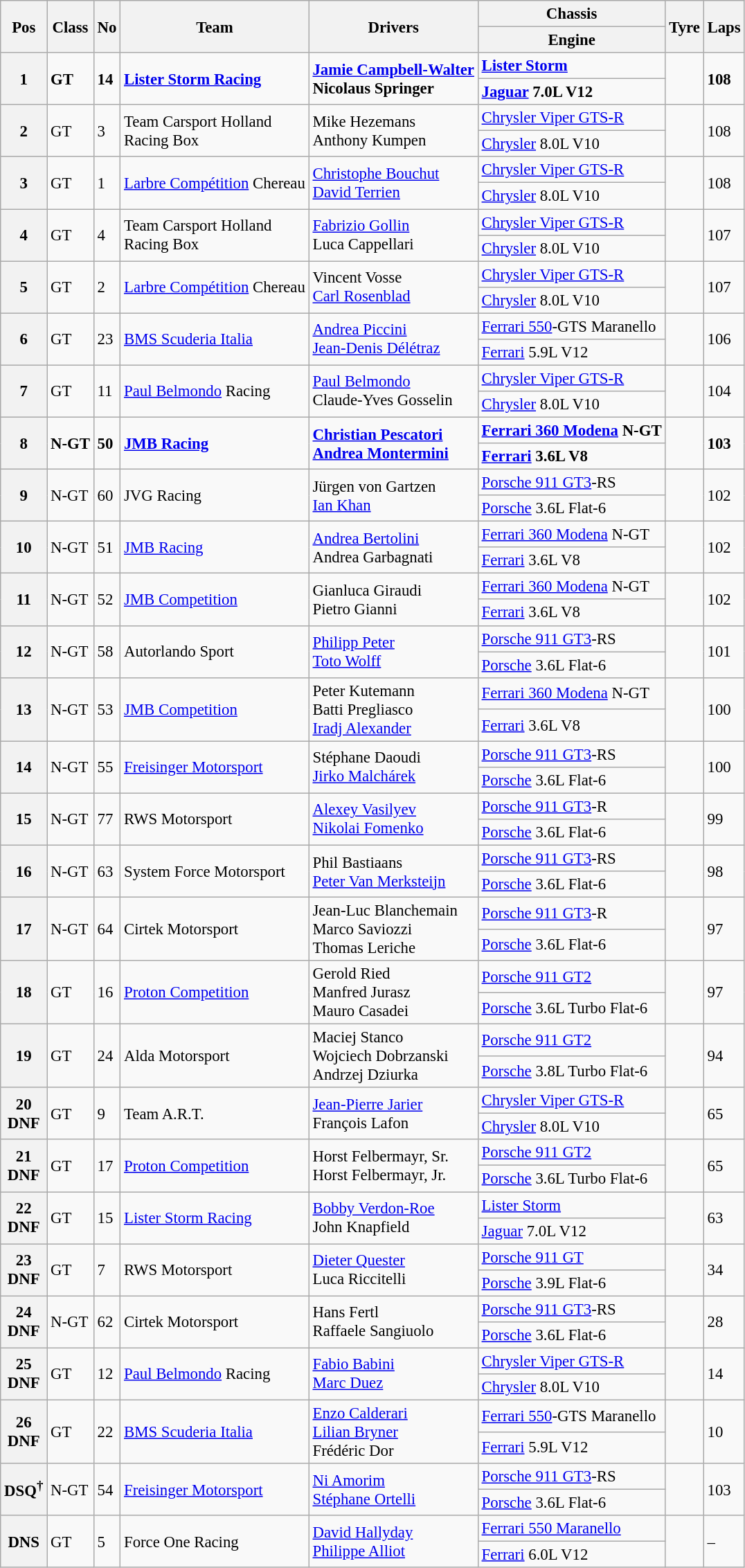<table class="wikitable" style="font-size: 95%;">
<tr>
<th rowspan=2>Pos</th>
<th rowspan=2>Class</th>
<th rowspan=2>No</th>
<th rowspan=2>Team</th>
<th rowspan=2>Drivers</th>
<th>Chassis</th>
<th rowspan=2>Tyre</th>
<th rowspan=2>Laps</th>
</tr>
<tr>
<th>Engine</th>
</tr>
<tr style="font-weight:bold">
<th rowspan=2>1</th>
<td rowspan=2>GT</td>
<td rowspan=2>14</td>
<td rowspan=2> <a href='#'>Lister Storm Racing</a></td>
<td rowspan=2> <a href='#'>Jamie Campbell-Walter</a><br> Nicolaus Springer</td>
<td><a href='#'>Lister Storm</a></td>
<td rowspan=2></td>
<td rowspan=2>108</td>
</tr>
<tr style="font-weight:bold">
<td><a href='#'>Jaguar</a> 7.0L V12</td>
</tr>
<tr>
<th rowspan=2>2</th>
<td rowspan=2>GT</td>
<td rowspan=2>3</td>
<td rowspan=2> Team Carsport Holland<br> Racing Box</td>
<td rowspan=2> Mike Hezemans<br> Anthony Kumpen</td>
<td><a href='#'>Chrysler Viper GTS-R</a></td>
<td rowspan=2></td>
<td rowspan=2>108</td>
</tr>
<tr>
<td><a href='#'>Chrysler</a> 8.0L V10</td>
</tr>
<tr>
<th rowspan=2>3</th>
<td rowspan=2>GT</td>
<td rowspan=2>1</td>
<td rowspan=2> <a href='#'>Larbre Compétition</a> Chereau</td>
<td rowspan=2> <a href='#'>Christophe Bouchut</a><br> <a href='#'>David Terrien</a></td>
<td><a href='#'>Chrysler Viper GTS-R</a></td>
<td rowspan=2></td>
<td rowspan=2>108</td>
</tr>
<tr>
<td><a href='#'>Chrysler</a> 8.0L V10</td>
</tr>
<tr>
<th rowspan=2>4</th>
<td rowspan=2>GT</td>
<td rowspan=2>4</td>
<td rowspan=2> Team Carsport Holland<br> Racing Box</td>
<td rowspan=2> <a href='#'>Fabrizio Gollin</a><br> Luca Cappellari</td>
<td><a href='#'>Chrysler Viper GTS-R</a></td>
<td rowspan=2></td>
<td rowspan=2>107</td>
</tr>
<tr>
<td><a href='#'>Chrysler</a> 8.0L V10</td>
</tr>
<tr>
<th rowspan=2>5</th>
<td rowspan=2>GT</td>
<td rowspan=2>2</td>
<td rowspan=2> <a href='#'>Larbre Compétition</a> Chereau</td>
<td rowspan=2> Vincent Vosse<br> <a href='#'>Carl Rosenblad</a></td>
<td><a href='#'>Chrysler Viper GTS-R</a></td>
<td rowspan=2></td>
<td rowspan=2>107</td>
</tr>
<tr>
<td><a href='#'>Chrysler</a> 8.0L V10</td>
</tr>
<tr>
<th rowspan=2>6</th>
<td rowspan=2>GT</td>
<td rowspan=2>23</td>
<td rowspan=2> <a href='#'>BMS Scuderia Italia</a></td>
<td rowspan=2> <a href='#'>Andrea Piccini</a><br> <a href='#'>Jean-Denis Délétraz</a></td>
<td><a href='#'>Ferrari 550</a>-GTS Maranello</td>
<td rowspan=2></td>
<td rowspan=2>106</td>
</tr>
<tr>
<td><a href='#'>Ferrari</a> 5.9L V12</td>
</tr>
<tr>
<th rowspan=2>7</th>
<td rowspan=2>GT</td>
<td rowspan=2>11</td>
<td rowspan=2> <a href='#'>Paul Belmondo</a> Racing</td>
<td rowspan=2> <a href='#'>Paul Belmondo</a><br> Claude-Yves Gosselin</td>
<td><a href='#'>Chrysler Viper GTS-R</a></td>
<td rowspan=2></td>
<td rowspan=2>104</td>
</tr>
<tr>
<td><a href='#'>Chrysler</a> 8.0L V10</td>
</tr>
<tr style="font-weight:bold">
<th rowspan=2>8</th>
<td rowspan=2>N-GT</td>
<td rowspan=2>50</td>
<td rowspan=2> <a href='#'>JMB Racing</a></td>
<td rowspan=2> <a href='#'>Christian Pescatori</a><br> <a href='#'>Andrea Montermini</a></td>
<td><a href='#'>Ferrari 360 Modena</a> N-GT</td>
<td rowspan=2></td>
<td rowspan=2>103</td>
</tr>
<tr style="font-weight:bold">
<td><a href='#'>Ferrari</a> 3.6L V8</td>
</tr>
<tr>
<th rowspan=2>9</th>
<td rowspan=2>N-GT</td>
<td rowspan=2>60</td>
<td rowspan=2> JVG Racing</td>
<td rowspan=2> Jürgen von Gartzen<br> <a href='#'>Ian Khan</a></td>
<td><a href='#'>Porsche 911 GT3</a>-RS</td>
<td rowspan=2></td>
<td rowspan=2>102</td>
</tr>
<tr>
<td><a href='#'>Porsche</a> 3.6L Flat-6</td>
</tr>
<tr>
<th rowspan=2>10</th>
<td rowspan=2>N-GT</td>
<td rowspan=2>51</td>
<td rowspan=2> <a href='#'>JMB Racing</a></td>
<td rowspan=2> <a href='#'>Andrea Bertolini</a><br> Andrea Garbagnati</td>
<td><a href='#'>Ferrari 360 Modena</a> N-GT</td>
<td rowspan=2></td>
<td rowspan=2>102</td>
</tr>
<tr>
<td><a href='#'>Ferrari</a> 3.6L V8</td>
</tr>
<tr>
<th rowspan=2>11</th>
<td rowspan=2>N-GT</td>
<td rowspan=2>52</td>
<td rowspan=2> <a href='#'>JMB Competition</a></td>
<td rowspan=2> Gianluca Giraudi<br> Pietro Gianni</td>
<td><a href='#'>Ferrari 360 Modena</a> N-GT</td>
<td rowspan=2></td>
<td rowspan=2>102</td>
</tr>
<tr>
<td><a href='#'>Ferrari</a> 3.6L V8</td>
</tr>
<tr>
<th rowspan=2>12</th>
<td rowspan=2>N-GT</td>
<td rowspan=2>58</td>
<td rowspan=2> Autorlando Sport</td>
<td rowspan=2> <a href='#'>Philipp Peter</a><br> <a href='#'>Toto Wolff</a></td>
<td><a href='#'>Porsche 911 GT3</a>-RS</td>
<td rowspan=2></td>
<td rowspan=2>101</td>
</tr>
<tr>
<td><a href='#'>Porsche</a> 3.6L Flat-6</td>
</tr>
<tr>
<th rowspan=2>13</th>
<td rowspan=2>N-GT</td>
<td rowspan=2>53</td>
<td rowspan=2> <a href='#'>JMB Competition</a></td>
<td rowspan=2> Peter Kutemann<br> Batti Pregliasco<br> <a href='#'>Iradj Alexander</a></td>
<td><a href='#'>Ferrari 360 Modena</a> N-GT</td>
<td rowspan=2></td>
<td rowspan=2>100</td>
</tr>
<tr>
<td><a href='#'>Ferrari</a> 3.6L V8</td>
</tr>
<tr>
<th rowspan=2>14</th>
<td rowspan=2>N-GT</td>
<td rowspan=2>55</td>
<td rowspan=2> <a href='#'>Freisinger Motorsport</a></td>
<td rowspan=2> Stéphane Daoudi<br> <a href='#'>Jirko Malchárek</a></td>
<td><a href='#'>Porsche 911 GT3</a>-RS</td>
<td rowspan=2></td>
<td rowspan=2>100</td>
</tr>
<tr>
<td><a href='#'>Porsche</a> 3.6L Flat-6</td>
</tr>
<tr>
<th rowspan=2>15</th>
<td rowspan=2>N-GT</td>
<td rowspan=2>77</td>
<td rowspan=2> RWS Motorsport</td>
<td rowspan=2> <a href='#'>Alexey Vasilyev</a><br> <a href='#'>Nikolai Fomenko</a></td>
<td><a href='#'>Porsche 911 GT3</a>-R</td>
<td rowspan=2></td>
<td rowspan=2>99</td>
</tr>
<tr>
<td><a href='#'>Porsche</a> 3.6L Flat-6</td>
</tr>
<tr>
<th rowspan=2>16</th>
<td rowspan=2>N-GT</td>
<td rowspan=2>63</td>
<td rowspan=2> System Force Motorsport</td>
<td rowspan=2> Phil Bastiaans<br> <a href='#'>Peter Van Merksteijn</a></td>
<td><a href='#'>Porsche 911 GT3</a>-RS</td>
<td rowspan=2></td>
<td rowspan=2>98</td>
</tr>
<tr>
<td><a href='#'>Porsche</a> 3.6L Flat-6</td>
</tr>
<tr>
<th rowspan=2>17</th>
<td rowspan=2>N-GT</td>
<td rowspan=2>64</td>
<td rowspan=2> Cirtek Motorsport</td>
<td rowspan=2> Jean-Luc Blanchemain<br> Marco Saviozzi<br> Thomas Leriche</td>
<td><a href='#'>Porsche 911 GT3</a>-R</td>
<td rowspan=2></td>
<td rowspan=2>97</td>
</tr>
<tr>
<td><a href='#'>Porsche</a> 3.6L Flat-6</td>
</tr>
<tr>
<th rowspan=2>18</th>
<td rowspan=2>GT</td>
<td rowspan=2>16</td>
<td rowspan=2> <a href='#'>Proton Competition</a></td>
<td rowspan=2> Gerold Ried<br> Manfred Jurasz<br> Mauro Casadei</td>
<td><a href='#'>Porsche 911 GT2</a></td>
<td rowspan=2></td>
<td rowspan=2>97</td>
</tr>
<tr>
<td><a href='#'>Porsche</a> 3.6L Turbo Flat-6</td>
</tr>
<tr>
<th rowspan=2>19</th>
<td rowspan=2>GT</td>
<td rowspan=2>24</td>
<td rowspan=2> Alda Motorsport</td>
<td rowspan=2> Maciej Stanco<br> Wojciech Dobrzanski<br> Andrzej Dziurka</td>
<td><a href='#'>Porsche 911 GT2</a></td>
<td rowspan=2></td>
<td rowspan=2>94</td>
</tr>
<tr>
<td><a href='#'>Porsche</a> 3.8L Turbo Flat-6</td>
</tr>
<tr>
<th rowspan=2>20<br>DNF</th>
<td rowspan=2>GT</td>
<td rowspan=2>9</td>
<td rowspan=2> Team A.R.T.</td>
<td rowspan=2> <a href='#'>Jean-Pierre Jarier</a><br> François Lafon</td>
<td><a href='#'>Chrysler Viper GTS-R</a></td>
<td rowspan=2></td>
<td rowspan=2>65</td>
</tr>
<tr>
<td><a href='#'>Chrysler</a> 8.0L V10</td>
</tr>
<tr>
<th rowspan=2>21<br>DNF</th>
<td rowspan=2>GT</td>
<td rowspan=2>17</td>
<td rowspan=2> <a href='#'>Proton Competition</a></td>
<td rowspan=2> Horst Felbermayr, Sr.<br> Horst Felbermayr, Jr.</td>
<td><a href='#'>Porsche 911 GT2</a></td>
<td rowspan=2></td>
<td rowspan=2>65</td>
</tr>
<tr>
<td><a href='#'>Porsche</a> 3.6L Turbo Flat-6</td>
</tr>
<tr>
<th rowspan=2>22<br>DNF</th>
<td rowspan=2>GT</td>
<td rowspan=2>15</td>
<td rowspan=2> <a href='#'>Lister Storm Racing</a></td>
<td rowspan=2> <a href='#'>Bobby Verdon-Roe</a><br> John Knapfield</td>
<td><a href='#'>Lister Storm</a></td>
<td rowspan=2></td>
<td rowspan=2>63</td>
</tr>
<tr>
<td><a href='#'>Jaguar</a> 7.0L V12</td>
</tr>
<tr>
<th rowspan=2>23<br>DNF</th>
<td rowspan=2>GT</td>
<td rowspan=2>7</td>
<td rowspan=2> RWS Motorsport</td>
<td rowspan=2> <a href='#'>Dieter Quester</a><br> Luca Riccitelli</td>
<td><a href='#'>Porsche 911 GT</a></td>
<td rowspan=2></td>
<td rowspan=2>34</td>
</tr>
<tr>
<td><a href='#'>Porsche</a> 3.9L Flat-6</td>
</tr>
<tr>
<th rowspan=2>24<br>DNF</th>
<td rowspan=2>N-GT</td>
<td rowspan=2>62</td>
<td rowspan=2> Cirtek Motorsport</td>
<td rowspan=2> Hans Fertl<br> Raffaele Sangiuolo</td>
<td><a href='#'>Porsche 911 GT3</a>-RS</td>
<td rowspan=2></td>
<td rowspan=2>28</td>
</tr>
<tr>
<td><a href='#'>Porsche</a> 3.6L Flat-6</td>
</tr>
<tr>
<th rowspan=2>25<br>DNF</th>
<td rowspan=2>GT</td>
<td rowspan=2>12</td>
<td rowspan=2> <a href='#'>Paul Belmondo</a> Racing</td>
<td rowspan=2> <a href='#'>Fabio Babini</a><br> <a href='#'>Marc Duez</a></td>
<td><a href='#'>Chrysler Viper GTS-R</a></td>
<td rowspan=2></td>
<td rowspan=2>14</td>
</tr>
<tr>
<td><a href='#'>Chrysler</a> 8.0L V10</td>
</tr>
<tr>
<th rowspan=2>26<br>DNF</th>
<td rowspan=2>GT</td>
<td rowspan=2>22</td>
<td rowspan=2> <a href='#'>BMS Scuderia Italia</a></td>
<td rowspan=2> <a href='#'>Enzo Calderari</a><br> <a href='#'>Lilian Bryner</a><br> Frédéric Dor</td>
<td><a href='#'>Ferrari 550</a>-GTS Maranello</td>
<td rowspan=2></td>
<td rowspan=2>10</td>
</tr>
<tr>
<td><a href='#'>Ferrari</a> 5.9L V12</td>
</tr>
<tr>
<th rowspan=2>DSQ<sup>†</sup></th>
<td rowspan=2>N-GT</td>
<td rowspan=2>54</td>
<td rowspan=2> <a href='#'>Freisinger Motorsport</a></td>
<td rowspan=2> <a href='#'>Ni Amorim</a><br> <a href='#'>Stéphane Ortelli</a></td>
<td><a href='#'>Porsche 911 GT3</a>-RS</td>
<td rowspan=2></td>
<td rowspan=2>103</td>
</tr>
<tr>
<td><a href='#'>Porsche</a> 3.6L Flat-6</td>
</tr>
<tr>
<th rowspan=2>DNS</th>
<td rowspan=2>GT</td>
<td rowspan=2>5</td>
<td rowspan=2> Force One Racing</td>
<td rowspan=2> <a href='#'>David Hallyday</a><br> <a href='#'>Philippe Alliot</a></td>
<td><a href='#'>Ferrari 550 Maranello</a></td>
<td rowspan=2></td>
<td rowspan=2>–</td>
</tr>
<tr>
<td><a href='#'>Ferrari</a> 6.0L V12</td>
</tr>
</table>
